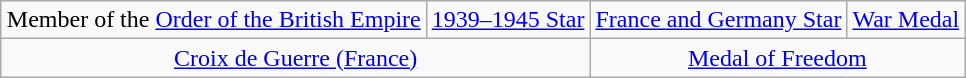<table class="wikitable" style="margin:1em auto; text-align:center;">
<tr>
<td>Member of the <a href='#'>Order of the British Empire</a></td>
<td><a href='#'>1939–1945 Star</a></td>
<td><a href='#'>France and Germany Star</a></td>
<td><a href='#'>War Medal</a></td>
</tr>
<tr>
<td colspan=2><a href='#'>Croix de Guerre (France)</a></td>
<td colspan=2><a href='#'>Medal of Freedom</a></td>
</tr>
</table>
